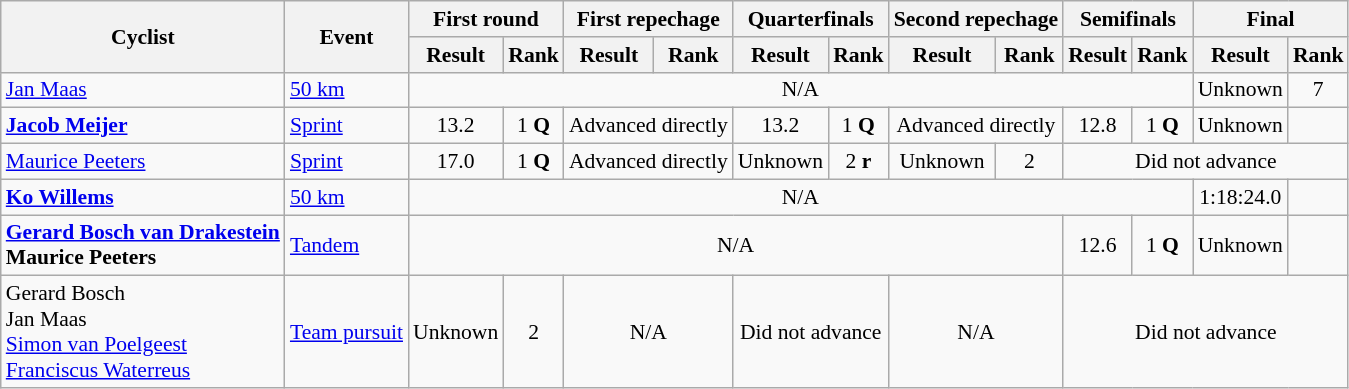<table class=wikitable style="font-size:90%">
<tr>
<th rowspan=2>Cyclist</th>
<th rowspan=2>Event</th>
<th colspan=2>First round</th>
<th colspan=2>First repechage</th>
<th colspan=2>Quarterfinals</th>
<th colspan=2>Second repechage</th>
<th colspan=2>Semifinals</th>
<th colspan=2>Final</th>
</tr>
<tr>
<th>Result</th>
<th>Rank</th>
<th>Result</th>
<th>Rank</th>
<th>Result</th>
<th>Rank</th>
<th>Result</th>
<th>Rank</th>
<th>Result</th>
<th>Rank</th>
<th>Result</th>
<th>Rank</th>
</tr>
<tr>
<td><a href='#'>Jan Maas</a></td>
<td><a href='#'>50 km</a></td>
<td align=center colspan=10>N/A</td>
<td align=center>Unknown</td>
<td align=center>7</td>
</tr>
<tr>
<td><strong><a href='#'>Jacob Meijer</a></strong></td>
<td><a href='#'>Sprint</a></td>
<td align=center>13.2</td>
<td align=center>1 <strong>Q</strong></td>
<td align=center colspan=2>Advanced directly</td>
<td align=center>13.2</td>
<td align=center>1 <strong>Q</strong></td>
<td align=center colspan=2>Advanced directly</td>
<td align=center>12.8</td>
<td align=center>1 <strong>Q</strong></td>
<td align=center>Unknown</td>
<td align=center></td>
</tr>
<tr>
<td><a href='#'>Maurice Peeters</a></td>
<td><a href='#'>Sprint</a></td>
<td align=center>17.0</td>
<td align=center>1 <strong>Q</strong></td>
<td align=center colspan=2>Advanced directly</td>
<td align=center>Unknown</td>
<td align=center>2 <strong>r</strong></td>
<td align=center>Unknown</td>
<td align=center>2</td>
<td align=center colspan=4>Did not advance</td>
</tr>
<tr>
<td><strong><a href='#'>Ko Willems</a></strong></td>
<td><a href='#'>50 km</a></td>
<td align=center colspan=10>N/A</td>
<td align=center>1:18:24.0</td>
<td align=center></td>
</tr>
<tr>
<td><strong><a href='#'>Gerard Bosch van Drakestein</a> <br> Maurice Peeters</strong></td>
<td><a href='#'>Tandem</a></td>
<td align=center colspan=8>N/A</td>
<td align=center>12.6</td>
<td align=center>1 <strong>Q</strong></td>
<td align=center>Unknown</td>
<td align=center></td>
</tr>
<tr>
<td>Gerard Bosch <br> Jan Maas <br> <a href='#'>Simon van Poelgeest</a> <br> <a href='#'>Franciscus Waterreus</a></td>
<td><a href='#'>Team pursuit</a></td>
<td align=center>Unknown</td>
<td align=center>2</td>
<td align=center colspan=2>N/A</td>
<td align=center colspan=2>Did not advance</td>
<td align=center colspan=2>N/A</td>
<td align=center colspan=4>Did not advance</td>
</tr>
</table>
